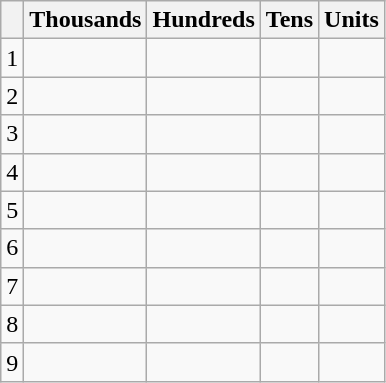<table class="wikitable">
<tr>
<th></th>
<th>Thousands</th>
<th>Hundreds</th>
<th>Tens</th>
<th>Units</th>
</tr>
<tr>
<td>1</td>
<td></td>
<td></td>
<td></td>
<td></td>
</tr>
<tr>
<td>2</td>
<td></td>
<td></td>
<td></td>
<td></td>
</tr>
<tr>
<td>3</td>
<td></td>
<td></td>
<td></td>
<td></td>
</tr>
<tr>
<td>4</td>
<td></td>
<td></td>
<td></td>
<td></td>
</tr>
<tr>
<td>5</td>
<td></td>
<td></td>
<td></td>
<td></td>
</tr>
<tr>
<td>6</td>
<td></td>
<td></td>
<td></td>
<td></td>
</tr>
<tr>
<td>7</td>
<td></td>
<td></td>
<td></td>
<td></td>
</tr>
<tr>
<td>8</td>
<td></td>
<td></td>
<td></td>
<td></td>
</tr>
<tr>
<td>9</td>
<td></td>
<td></td>
<td></td>
<td></td>
</tr>
</table>
